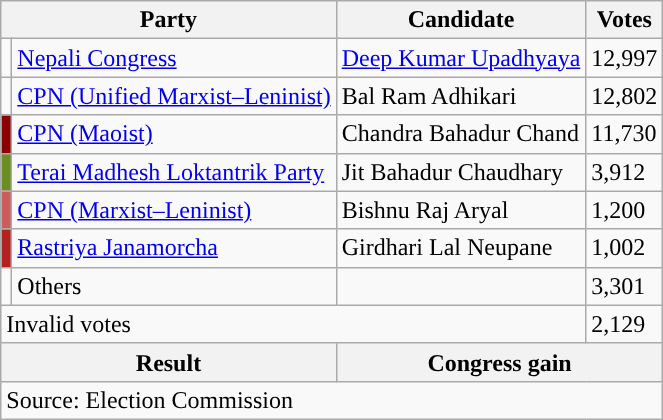<table class="wikitable">
<tr>
<th colspan="2">Party</th>
<th>Candidate</th>
<th>Votes</th>
</tr>
<tr>
<td style="background-color:"></td>
<td><a href='#'>Nepali Congress</a></td>
<td><a href='#'>Deep Kumar Upadhyaya</a></td>
<td>12,997</td>
</tr>
<tr>
<td style="background-color:"></td>
<td><a href='#'>CPN (Unified Marxist–Leninist)</a></td>
<td>Bal Ram Adhikari</td>
<td>12,802</td>
</tr>
<tr>
<td style="background-color:darkred"></td>
<td><a href='#'>CPN (Maoist)</a></td>
<td>Chandra Bahadur Chand</td>
<td>11,730</td>
</tr>
<tr>
<td style="background-color:olivedrab"></td>
<td><a href='#'>Terai Madhesh Loktantrik Party</a></td>
<td>Jit Bahadur Chaudhary</td>
<td>3,912</td>
</tr>
<tr>
<td style="background-color:indianred"></td>
<td><a href='#'>CPN (Marxist–Leninist)</a></td>
<td>Bishnu Raj Aryal</td>
<td>1,200</td>
</tr>
<tr>
<td style="background-color:firebrick"></td>
<td><a href='#'>Rastriya Janamorcha</a></td>
<td>Girdhari Lal Neupane</td>
<td>1,002</td>
</tr>
<tr>
<td></td>
<td>Others</td>
<td></td>
<td>3,301</td>
</tr>
<tr>
<td colspan="3">Invalid votes</td>
<td>2,129</td>
</tr>
<tr>
<th colspan="2">Result</th>
<th colspan="2">Congress gain</th>
</tr>
<tr>
<td colspan="4">Source: Election Commission</td>
</tr>
</table>
